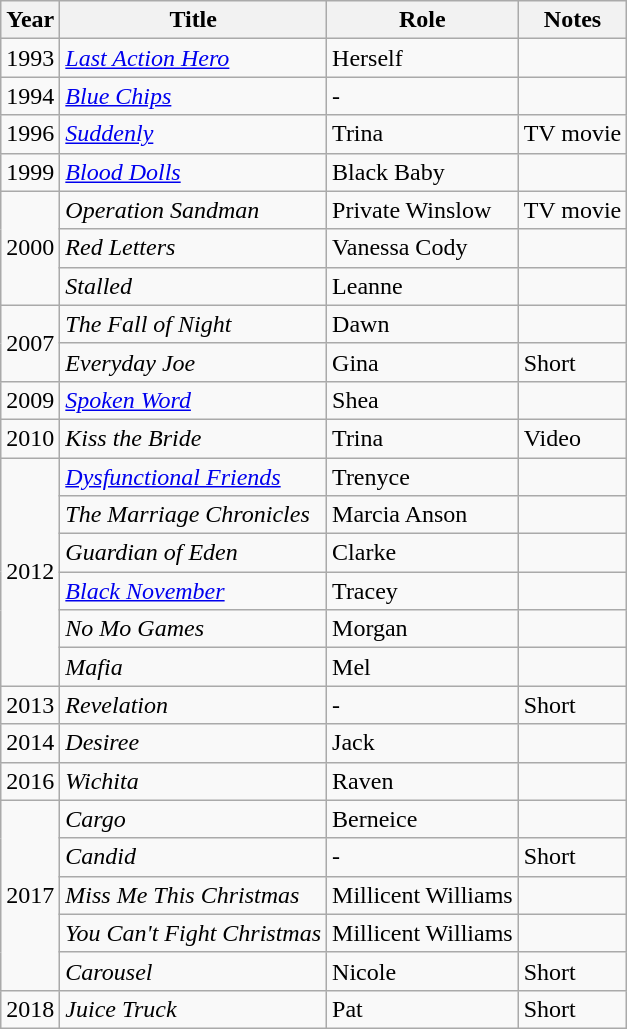<table class="wikitable plainrowheaders sortable" style="margin-right: 0;">
<tr>
<th>Year</th>
<th>Title</th>
<th>Role</th>
<th>Notes</th>
</tr>
<tr>
<td>1993</td>
<td><em><a href='#'>Last Action Hero</a></em></td>
<td>Herself</td>
<td></td>
</tr>
<tr>
<td>1994</td>
<td><em><a href='#'>Blue Chips</a></em></td>
<td>-</td>
<td></td>
</tr>
<tr>
<td>1996</td>
<td><em><a href='#'>Suddenly</a></em></td>
<td>Trina</td>
<td>TV movie</td>
</tr>
<tr>
<td>1999</td>
<td><em><a href='#'>Blood Dolls</a></em></td>
<td>Black Baby</td>
<td></td>
</tr>
<tr>
<td rowspan=3>2000</td>
<td><em>Operation Sandman</em></td>
<td>Private Winslow</td>
<td>TV movie</td>
</tr>
<tr>
<td><em>Red Letters</em></td>
<td>Vanessa Cody</td>
<td></td>
</tr>
<tr>
<td><em>Stalled</em></td>
<td>Leanne</td>
<td></td>
</tr>
<tr>
<td rowspan=2>2007</td>
<td><em>The Fall of Night</em></td>
<td>Dawn</td>
<td></td>
</tr>
<tr>
<td><em>Everyday Joe</em></td>
<td>Gina</td>
<td>Short</td>
</tr>
<tr>
<td>2009</td>
<td><em><a href='#'>Spoken Word</a></em></td>
<td>Shea</td>
<td></td>
</tr>
<tr>
<td>2010</td>
<td><em>Kiss the Bride</em></td>
<td>Trina</td>
<td>Video</td>
</tr>
<tr>
<td rowspan=6>2012</td>
<td><em><a href='#'>Dysfunctional Friends</a></em></td>
<td>Trenyce</td>
<td></td>
</tr>
<tr>
<td><em>The Marriage Chronicles</em></td>
<td>Marcia Anson</td>
<td></td>
</tr>
<tr>
<td><em>Guardian of Eden</em></td>
<td>Clarke</td>
<td></td>
</tr>
<tr>
<td><em><a href='#'>Black November</a></em></td>
<td>Tracey</td>
<td></td>
</tr>
<tr>
<td><em>No Mo Games</em></td>
<td>Morgan</td>
<td></td>
</tr>
<tr>
<td><em>Mafia</em></td>
<td>Mel</td>
<td></td>
</tr>
<tr>
<td>2013</td>
<td><em>Revelation</em></td>
<td>-</td>
<td>Short</td>
</tr>
<tr>
<td>2014</td>
<td><em>Desiree</em></td>
<td>Jack</td>
<td></td>
</tr>
<tr>
<td>2016</td>
<td><em>Wichita</em></td>
<td>Raven</td>
<td></td>
</tr>
<tr>
<td rowspan=5>2017</td>
<td><em>Cargo</em></td>
<td>Berneice</td>
<td></td>
</tr>
<tr>
<td><em>Candid</em></td>
<td>-</td>
<td>Short</td>
</tr>
<tr>
<td><em>Miss Me This Christmas</em></td>
<td>Millicent Williams</td>
<td></td>
</tr>
<tr>
<td><em>You Can't Fight Christmas</em></td>
<td>Millicent Williams</td>
<td></td>
</tr>
<tr>
<td><em>Carousel</em></td>
<td>Nicole</td>
<td>Short</td>
</tr>
<tr>
<td>2018</td>
<td><em>Juice Truck</em></td>
<td>Pat</td>
<td>Short</td>
</tr>
</table>
